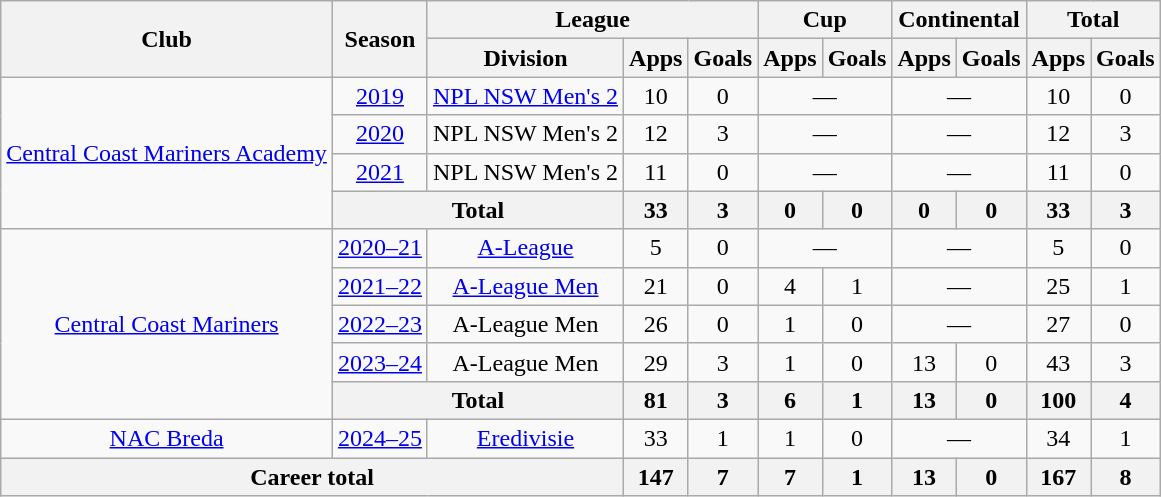<table class="wikitable" style="text-align:center">
<tr>
<th rowspan="2">Club</th>
<th rowspan="2">Season</th>
<th colspan="3">League</th>
<th colspan="2">Cup</th>
<th colspan="2">Continental</th>
<th colspan="2">Total</th>
</tr>
<tr>
<th>Division</th>
<th>Apps</th>
<th>Goals</th>
<th>Apps</th>
<th>Goals</th>
<th>Apps</th>
<th>Goals</th>
<th>Apps</th>
<th>Goals</th>
</tr>
<tr>
<td rowspan=4><a href='#'>Central Coast Mariners Academy</a></td>
<td><a href='#'>2019</a></td>
<td><a href='#'>NPL NSW Men's 2</a></td>
<td>10</td>
<td>0</td>
<td colspan="2">—</td>
<td colspan="2">—</td>
<td>10</td>
<td>0</td>
</tr>
<tr>
<td><a href='#'>2020</a></td>
<td>NPL NSW Men's 2</td>
<td>12</td>
<td>3</td>
<td colspan=2>—</td>
<td colspan=2>—</td>
<td>12</td>
<td>3</td>
</tr>
<tr>
<td><a href='#'>2021</a></td>
<td>NPL NSW Men's 2</td>
<td>11</td>
<td>0</td>
<td colspan=2>—</td>
<td colspan=2>—</td>
<td>11</td>
<td>0</td>
</tr>
<tr>
<th colspan=2>Total</th>
<th>33</th>
<th>3</th>
<th>0</th>
<th>0</th>
<th>0</th>
<th>0</th>
<th>33</th>
<th>3</th>
</tr>
<tr>
<td rowspan="5"><a href='#'>Central Coast Mariners</a></td>
<td><a href='#'>2020–21</a></td>
<td><a href='#'>A-League</a></td>
<td>5</td>
<td>0</td>
<td colspan="2">—</td>
<td colspan="2">—</td>
<td>5</td>
<td>0</td>
</tr>
<tr>
<td><a href='#'>2021–22</a></td>
<td rowspan="1"><a href='#'>A-League Men</a></td>
<td>21</td>
<td>0</td>
<td>4</td>
<td>1</td>
<td colspan="2">—</td>
<td>25</td>
<td>1</td>
</tr>
<tr>
<td><a href='#'>2022–23</a></td>
<td>A-League Men</td>
<td>26</td>
<td>0</td>
<td>1</td>
<td>0</td>
<td colspan="2">—</td>
<td>27</td>
<td>0</td>
</tr>
<tr>
<td><a href='#'>2023–24</a></td>
<td>A-League Men</td>
<td>29</td>
<td>3</td>
<td>1</td>
<td>0</td>
<td>13</td>
<td>0</td>
<td>43</td>
<td>3</td>
</tr>
<tr>
<th colspan="2">Total</th>
<th>81</th>
<th>3</th>
<th>6</th>
<th>1</th>
<th>13</th>
<th>0</th>
<th>100</th>
<th>4</th>
</tr>
<tr>
<td><a href='#'>NAC Breda</a></td>
<td><a href='#'>2024–25</a></td>
<td><a href='#'>Eredivisie</a></td>
<td>33</td>
<td>1</td>
<td>1</td>
<td>0</td>
<td colspan=2>—</td>
<td>34</td>
<td>1</td>
</tr>
<tr>
<th colspan="3">Career total</th>
<th>147</th>
<th>7</th>
<th>7</th>
<th>1</th>
<th>13</th>
<th>0</th>
<th>167</th>
<th>8</th>
</tr>
</table>
